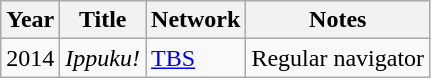<table class="wikitable">
<tr>
<th>Year</th>
<th>Title</th>
<th>Network</th>
<th>Notes</th>
</tr>
<tr>
<td>2014</td>
<td><em>Ippuku!</em></td>
<td><a href='#'>TBS</a></td>
<td>Regular navigator</td>
</tr>
</table>
